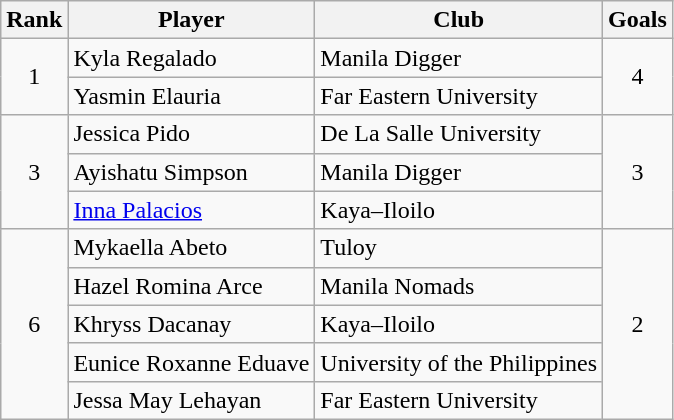<table class="wikitable">
<tr>
<th>Rank</th>
<th>Player</th>
<th>Club</th>
<th>Goals</th>
</tr>
<tr>
<td rowspan="2" style="text-align:center;">1</td>
<td> Kyla Regalado</td>
<td>Manila Digger</td>
<td rowspan="2" style="text-align:center;">4</td>
</tr>
<tr>
<td> Yasmin Elauria</td>
<td>Far Eastern University</td>
</tr>
<tr>
<td rowspan="3" style="text-align:center;">3</td>
<td> Jessica Pido</td>
<td>De La Salle University</td>
<td rowspan="3" style="text-align:center;">3</td>
</tr>
<tr>
<td> Ayishatu Simpson</td>
<td>Manila Digger</td>
</tr>
<tr>
<td> <a href='#'>Inna Palacios</a></td>
<td>Kaya–Iloilo</td>
</tr>
<tr>
<td rowspan="5" style="text-align:center;">6</td>
<td> Mykaella Abeto</td>
<td>Tuloy</td>
<td rowspan="5" style="text-align:center;">2</td>
</tr>
<tr>
<td> Hazel Romina Arce</td>
<td>Manila Nomads</td>
</tr>
<tr>
<td> Khryss Dacanay</td>
<td>Kaya–Iloilo</td>
</tr>
<tr>
<td> Eunice Roxanne Eduave</td>
<td>University of the Philippines</td>
</tr>
<tr>
<td> Jessa May Lehayan</td>
<td>Far Eastern University</td>
</tr>
</table>
